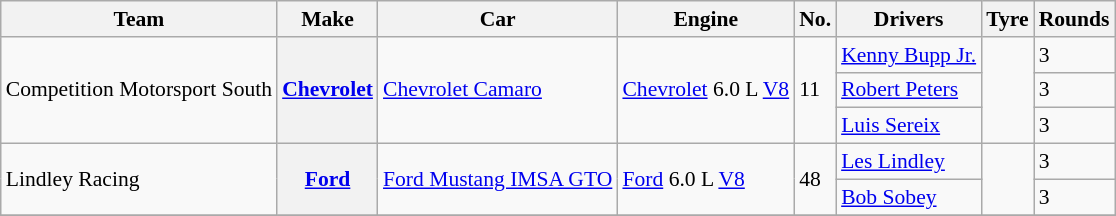<table class="wikitable" style="font-size: 90%;">
<tr>
<th>Team</th>
<th>Make</th>
<th>Car</th>
<th>Engine</th>
<th>No.</th>
<th>Drivers</th>
<th>Tyre</th>
<th>Rounds</th>
</tr>
<tr>
<td rowspan=3>Competition Motorsport South</td>
<th rowspan=3><a href='#'>Chevrolet</a></th>
<td rowspan=3><a href='#'>Chevrolet Camaro</a></td>
<td rowspan=3><a href='#'>Chevrolet</a> 6.0 L <a href='#'>V8</a></td>
<td rowspan=3>11</td>
<td> <a href='#'>Kenny Bupp Jr.</a></td>
<td rowspan=3></td>
<td>3</td>
</tr>
<tr>
<td> <a href='#'>Robert Peters</a></td>
<td>3</td>
</tr>
<tr>
<td> <a href='#'>Luis Sereix</a></td>
<td>3</td>
</tr>
<tr>
<td rowspan=2>Lindley Racing</td>
<th rowspan=2><a href='#'>Ford</a></th>
<td rowspan=2><a href='#'>Ford Mustang IMSA GTO</a></td>
<td rowspan=2><a href='#'>Ford</a> 6.0 L <a href='#'>V8</a></td>
<td rowspan=2>48</td>
<td> <a href='#'>Les Lindley</a></td>
<td rowspan=2></td>
<td>3</td>
</tr>
<tr>
<td> <a href='#'>Bob Sobey</a></td>
<td>3</td>
</tr>
<tr>
</tr>
</table>
